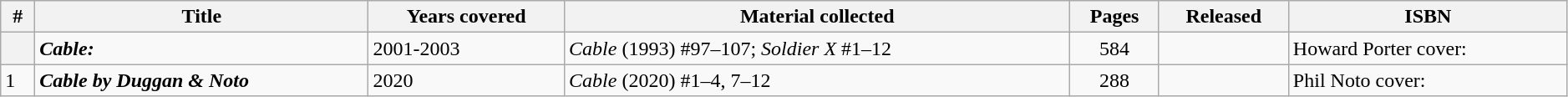<table class="wikitable sortable" width=99%>
<tr>
<th class="unsortable" width=20px>#</th>
<th>Title</th>
<th>Years covered</th>
<th class="unsortable">Material collected</th>
<th>Pages</th>
<th>Released</th>
<th class="unsortable">ISBN</th>
</tr>
<tr>
<th style="background-color: light grey;"></th>
<td><strong><em>Cable: </em></strong></td>
<td>2001-2003</td>
<td><em>Cable</em> (1993) #97–107; <em>Soldier X</em> #1–12</td>
<td style="text-align: center;">584</td>
<td></td>
<td>Howard Porter cover: </td>
</tr>
<tr>
<td>1</td>
<td><strong><em>Cable by Duggan & Noto</em></strong></td>
<td>2020</td>
<td><em>Cable</em> (2020) #1–4, 7–12</td>
<td style="text-align: center;">288</td>
<td></td>
<td>Phil Noto cover: </td>
</tr>
</table>
